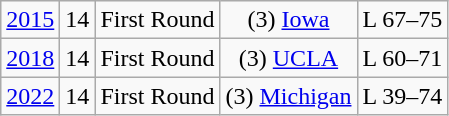<table class="wikitable" style="text-align: center">
<tr>
<td><a href='#'>2015</a></td>
<td>14</td>
<td>First Round</td>
<td>(3) <a href='#'>Iowa</a></td>
<td>L 67–75</td>
</tr>
<tr>
<td><a href='#'>2018</a></td>
<td>14</td>
<td>First Round</td>
<td>(3) <a href='#'>UCLA</a></td>
<td>L 60–71</td>
</tr>
<tr>
<td><a href='#'>2022</a></td>
<td>14</td>
<td>First Round</td>
<td>(3) <a href='#'>Michigan</a></td>
<td>L 39–74</td>
</tr>
</table>
